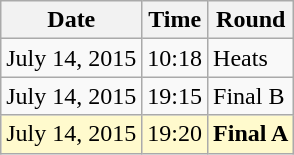<table class="wikitable">
<tr>
<th>Date</th>
<th>Time</th>
<th>Round</th>
</tr>
<tr>
<td>July 14, 2015</td>
<td>10:18</td>
<td>Heats</td>
</tr>
<tr>
<td>July 14, 2015</td>
<td>19:15</td>
<td>Final B</td>
</tr>
<tr style=background:lemonchiffon>
<td>July 14, 2015</td>
<td>19:20</td>
<td><strong>Final A</strong></td>
</tr>
</table>
